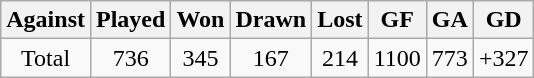<table class="wikitable" style="text-align: center; font-size: 100%;">
<tr>
<th>Against</th>
<th>Played</th>
<th>Won</th>
<th>Drawn</th>
<th>Lost</th>
<th>GF</th>
<th>GA</th>
<th>GD</th>
</tr>
<tr>
<td>Total</td>
<td>736</td>
<td>345</td>
<td>167</td>
<td>214</td>
<td>1100</td>
<td>773</td>
<td>+327</td>
</tr>
</table>
